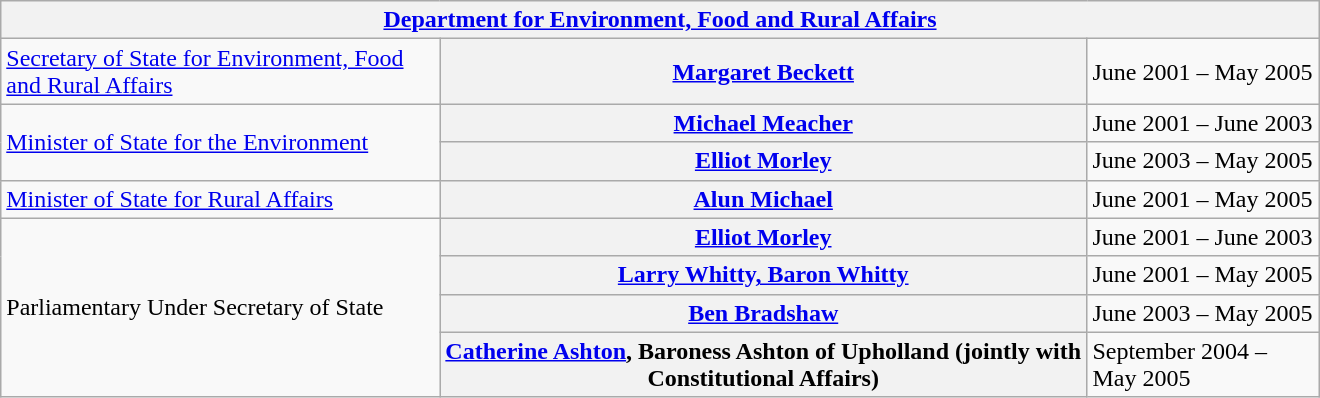<table class="wikitable plainrowheaders" width=100% style="max-width:55em;">
<tr>
<th colspan=4><a href='#'>Department for Environment, Food and Rural Affairs</a></th>
</tr>
<tr>
<td><a href='#'>Secretary of State for Environment, Food and Rural Affairs</a></td>
<th scope="row" style="font-weight:bold;"><a href='#'>Margaret Beckett</a></th>
<td>June 2001 – May 2005</td>
</tr>
<tr>
<td rowspan="2"><a href='#'>Minister of State for the Environment</a></td>
<th scope="row"><a href='#'>Michael Meacher</a></th>
<td>June 2001 – June 2003</td>
</tr>
<tr>
<th scope="row"><a href='#'>Elliot Morley</a></th>
<td>June 2003 – May 2005</td>
</tr>
<tr>
<td><a href='#'>Minister of State for Rural Affairs</a></td>
<th scope="row"><a href='#'>Alun Michael</a></th>
<td>June 2001 – May 2005</td>
</tr>
<tr>
<td rowspan="4">Parliamentary Under Secretary of State</td>
<th scope="row"><a href='#'>Elliot Morley</a></th>
<td>June 2001 – June 2003</td>
</tr>
<tr>
<th scope="row"><a href='#'>Larry Whitty, Baron Whitty</a></th>
<td>June 2001 – May 2005</td>
</tr>
<tr>
<th scope="row"><a href='#'>Ben Bradshaw</a></th>
<td>June 2003 – May 2005</td>
</tr>
<tr>
<th scope="row"><a href='#'>Catherine Ashton</a>, Baroness Ashton of Upholland (jointly with Constitutional Affairs)</th>
<td>September 2004 – May 2005</td>
</tr>
</table>
